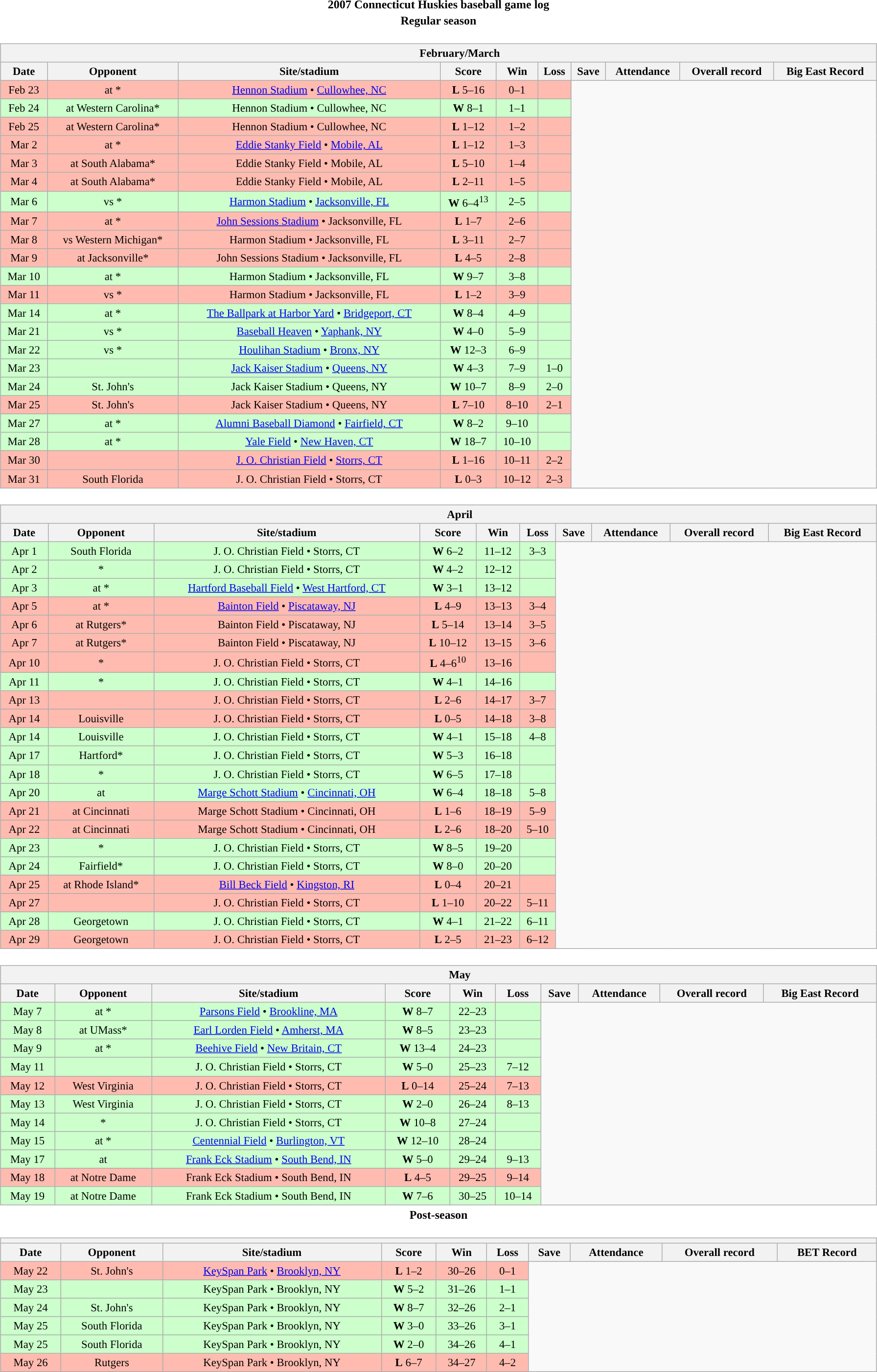<table class="toccolours" width=95% style="clear:both; margin:1.5em auto; text-align:center;">
<tr>
<th colspan=2>2007 Connecticut Huskies baseball game log</th>
</tr>
<tr>
<th colspan=2>Regular season</th>
</tr>
<tr valign="top">
<td><br><table class="wikitable collapsible collapsed" style="margin:auto; width:100%; text-align:center; font-size:95%">
<tr>
<th colspan=12 style="padding-left:4em;">February/March</th>
</tr>
<tr>
<th>Date</th>
<th>Opponent</th>
<th>Site/stadium</th>
<th>Score</th>
<th>Win</th>
<th>Loss</th>
<th>Save</th>
<th>Attendance</th>
<th>Overall record</th>
<th>Big East Record</th>
</tr>
<tr bgcolor=ffbbb>
<td>Feb 23</td>
<td>at *</td>
<td><a href='#'>Hennon Stadium</a> • <a href='#'>Cullowhee, NC</a></td>
<td><strong>L</strong> 5–16</td>
<td>0–1</td>
<td></td>
</tr>
<tr bgcolor=ccffcc>
<td>Feb 24</td>
<td>at Western Carolina*</td>
<td>Hennon Stadium • Cullowhee, NC</td>
<td><strong>W</strong> 8–1</td>
<td>1–1</td>
<td></td>
</tr>
<tr bgcolor=ffbbb>
<td>Feb 25</td>
<td>at Western Carolina*</td>
<td>Hennon Stadium • Cullowhee, NC</td>
<td><strong>L</strong> 1–12</td>
<td>1–2</td>
<td></td>
</tr>
<tr bgcolor=ffbbb>
<td>Mar 2</td>
<td>at *</td>
<td><a href='#'>Eddie Stanky Field</a> • <a href='#'>Mobile, AL</a></td>
<td><strong>L</strong> 1–12</td>
<td>1–3</td>
<td></td>
</tr>
<tr bgcolor=ffbbb>
<td>Mar 3</td>
<td>at South Alabama*</td>
<td>Eddie Stanky Field • Mobile, AL</td>
<td><strong>L</strong> 5–10</td>
<td>1–4</td>
<td></td>
</tr>
<tr bgcolor=ffbbb>
<td>Mar 4</td>
<td>at South Alabama*</td>
<td>Eddie Stanky Field • Mobile, AL</td>
<td><strong>L</strong> 2–11</td>
<td>1–5</td>
<td></td>
</tr>
<tr bgcolor=ccffcc>
<td>Mar 6</td>
<td>vs *</td>
<td><a href='#'>Harmon Stadium</a> • <a href='#'>Jacksonville, FL</a></td>
<td><strong>W</strong> 6–4<sup>13</sup></td>
<td>2–5</td>
<td></td>
</tr>
<tr bgcolor=ffbbb>
<td>Mar 7</td>
<td>at *</td>
<td><a href='#'>John Sessions Stadium</a> • Jacksonville, FL</td>
<td><strong>L</strong> 1–7</td>
<td>2–6</td>
<td></td>
</tr>
<tr bgcolor=ffbbb>
<td>Mar 8</td>
<td>vs Western Michigan*</td>
<td>Harmon Stadium • Jacksonville, FL</td>
<td><strong>L</strong> 3–11</td>
<td>2–7</td>
<td></td>
</tr>
<tr bgcolor=ffbbb>
<td>Mar 9</td>
<td>at Jacksonville*</td>
<td>John Sessions Stadium • Jacksonville, FL</td>
<td><strong>L</strong> 4–5</td>
<td>2–8</td>
<td></td>
</tr>
<tr bgcolor=ccffcc>
<td>Mar 10</td>
<td>at *</td>
<td>Harmon Stadium • Jacksonville, FL</td>
<td><strong>W</strong> 9–7</td>
<td>3–8</td>
<td></td>
</tr>
<tr bgcolor=ffbbb>
<td>Mar 11</td>
<td>vs *</td>
<td>Harmon Stadium • Jacksonville, FL</td>
<td><strong>L</strong> 1–2</td>
<td>3–9</td>
<td></td>
</tr>
<tr bgcolor=ccffcc>
<td>Mar 14</td>
<td>at *</td>
<td><a href='#'>The Ballpark at Harbor Yard</a> • <a href='#'>Bridgeport, CT</a></td>
<td><strong>W</strong> 8–4</td>
<td>4–9</td>
<td></td>
</tr>
<tr bgcolor=ccffcc>
<td>Mar 21</td>
<td>vs *</td>
<td><a href='#'>Baseball Heaven</a> • <a href='#'>Yaphank, NY</a></td>
<td><strong>W</strong> 4–0</td>
<td>5–9</td>
<td></td>
</tr>
<tr bgcolor=ccffcc>
<td>Mar 22</td>
<td>vs *</td>
<td><a href='#'>Houlihan Stadium</a> • <a href='#'>Bronx, NY</a></td>
<td><strong>W</strong> 12–3</td>
<td>6–9</td>
<td></td>
</tr>
<tr bgcolor=ccffcc>
<td>Mar 23</td>
<td></td>
<td><a href='#'>Jack Kaiser Stadium</a> • <a href='#'>Queens, NY</a></td>
<td><strong>W</strong> 4–3</td>
<td>7–9</td>
<td>1–0</td>
</tr>
<tr bgcolor=ccffcc>
<td>Mar 24</td>
<td>St. John's</td>
<td>Jack Kaiser Stadium • Queens, NY</td>
<td><strong>W</strong> 10–7</td>
<td>8–9</td>
<td>2–0</td>
</tr>
<tr bgcolor=ffbbb>
<td>Mar 25</td>
<td>St. John's</td>
<td>Jack Kaiser Stadium • Queens, NY</td>
<td><strong>L</strong> 7–10</td>
<td>8–10</td>
<td>2–1</td>
</tr>
<tr bgcolor=ccffcc>
<td>Mar 27</td>
<td>at *</td>
<td><a href='#'>Alumni Baseball Diamond</a> • <a href='#'>Fairfield, CT</a></td>
<td><strong>W</strong> 8–2</td>
<td>9–10</td>
<td></td>
</tr>
<tr bgcolor=ccffcc>
<td>Mar 28</td>
<td>at *</td>
<td><a href='#'>Yale Field</a> • <a href='#'>New Haven, CT</a></td>
<td><strong>W</strong> 18–7</td>
<td>10–10</td>
<td></td>
</tr>
<tr bgcolor=ffbbb>
<td>Mar 30</td>
<td></td>
<td><a href='#'>J. O. Christian Field</a> • <a href='#'>Storrs, CT</a></td>
<td><strong>L</strong> 1–16</td>
<td>10–11</td>
<td>2–2</td>
</tr>
<tr bgcolor=ffbbb>
<td>Mar 31</td>
<td>South Florida</td>
<td>J. O. Christian Field • Storrs, CT</td>
<td><strong>L</strong> 0–3</td>
<td>10–12</td>
<td>2–3</td>
</tr>
</table>
</td>
</tr>
<tr>
<td><br><table class="wikitable collapsible collapsed" style="margin:auto; width:100%; text-align:center; font-size:95%">
<tr>
<th colspan=12 style="padding-left:4em;">April</th>
</tr>
<tr>
<th>Date</th>
<th>Opponent</th>
<th>Site/stadium</th>
<th>Score</th>
<th>Win</th>
<th>Loss</th>
<th>Save</th>
<th>Attendance</th>
<th>Overall record</th>
<th>Big East Record</th>
</tr>
<tr bgcolor=ccffcc>
<td>Apr 1</td>
<td>South Florida</td>
<td>J. O. Christian Field • Storrs, CT</td>
<td><strong>W</strong> 6–2</td>
<td>11–12</td>
<td>3–3</td>
</tr>
<tr bgcolor=ccffcc>
<td>Apr 2</td>
<td>*</td>
<td>J. O. Christian Field • Storrs, CT</td>
<td><strong>W</strong> 4–2</td>
<td>12–12</td>
<td></td>
</tr>
<tr bgcolor=ccffcc>
<td>Apr 3</td>
<td>at *</td>
<td><a href='#'>Hartford Baseball Field</a> • <a href='#'>West Hartford, CT</a></td>
<td><strong>W</strong> 3–1</td>
<td>13–12</td>
<td></td>
</tr>
<tr bgcolor=ffbbb>
<td>Apr 5</td>
<td>at *</td>
<td><a href='#'>Bainton Field</a> • <a href='#'>Piscataway, NJ</a></td>
<td><strong>L</strong> 4–9</td>
<td>13–13</td>
<td>3–4</td>
</tr>
<tr bgcolor=ffbbb>
<td>Apr 6</td>
<td>at Rutgers*</td>
<td>Bainton Field • Piscataway, NJ</td>
<td><strong>L</strong> 5–14</td>
<td>13–14</td>
<td>3–5</td>
</tr>
<tr bgcolor=ffbbb>
<td>Apr 7</td>
<td>at Rutgers*</td>
<td>Bainton Field • Piscataway, NJ</td>
<td><strong>L</strong> 10–12</td>
<td>13–15</td>
<td>3–6</td>
</tr>
<tr bgcolor=ffbbb>
<td>Apr 10</td>
<td>*</td>
<td>J. O. Christian Field • Storrs, CT</td>
<td><strong>L</strong> 4–6<sup>10</sup></td>
<td>13–16</td>
<td></td>
</tr>
<tr bgcolor=ccffcc>
<td>Apr 11</td>
<td>*</td>
<td>J. O. Christian Field • Storrs, CT</td>
<td><strong>W</strong> 4–1</td>
<td>14–16</td>
<td></td>
</tr>
<tr bgcolor=ffbbb>
<td>Apr 13</td>
<td></td>
<td>J. O. Christian Field • Storrs, CT</td>
<td><strong>L</strong> 2–6</td>
<td>14–17</td>
<td>3–7</td>
</tr>
<tr bgcolor=ffbbb>
<td>Apr 14</td>
<td>Louisville</td>
<td>J. O. Christian Field • Storrs, CT</td>
<td><strong>L</strong> 0–5</td>
<td>14–18</td>
<td>3–8</td>
</tr>
<tr bgcolor=ccffcc>
<td>Apr 14</td>
<td>Louisville</td>
<td>J. O. Christian Field • Storrs, CT</td>
<td><strong>W</strong> 4–1</td>
<td>15–18</td>
<td>4–8</td>
</tr>
<tr bgcolor=ccffcc>
<td>Apr 17</td>
<td>Hartford*</td>
<td>J. O. Christian Field • Storrs, CT</td>
<td><strong>W</strong> 5–3</td>
<td>16–18</td>
<td></td>
</tr>
<tr bgcolor=ccffcc>
<td>Apr 18</td>
<td>*</td>
<td>J. O. Christian Field • Storrs, CT</td>
<td><strong>W</strong> 6–5</td>
<td>17–18</td>
<td></td>
</tr>
<tr bgcolor=ccffcc>
<td>Apr 20</td>
<td>at </td>
<td><a href='#'>Marge Schott Stadium</a> • <a href='#'>Cincinnati, OH</a></td>
<td><strong>W</strong> 6–4</td>
<td>18–18</td>
<td>5–8</td>
</tr>
<tr bgcolor=ffbbb>
<td>Apr 21</td>
<td>at Cincinnati</td>
<td>Marge Schott Stadium • Cincinnati, OH</td>
<td><strong>L</strong> 1–6</td>
<td>18–19</td>
<td>5–9</td>
</tr>
<tr bgcolor=ffbbb>
<td>Apr 22</td>
<td>at Cincinnati</td>
<td>Marge Schott Stadium • Cincinnati, OH</td>
<td><strong>L</strong> 2–6</td>
<td>18–20</td>
<td>5–10</td>
</tr>
<tr bgcolor=ccffcc>
<td>Apr 23</td>
<td>*</td>
<td>J. O. Christian Field • Storrs, CT</td>
<td><strong>W</strong> 8–5</td>
<td>19–20</td>
<td></td>
</tr>
<tr bgcolor=ccffcc>
<td>Apr 24</td>
<td>Fairfield*</td>
<td>J. O. Christian Field • Storrs, CT</td>
<td><strong>W</strong> 8–0</td>
<td>20–20</td>
<td></td>
</tr>
<tr bgcolor=ffbbb>
<td>Apr 25</td>
<td>at Rhode Island*</td>
<td><a href='#'>Bill Beck Field</a> • <a href='#'>Kingston, RI</a></td>
<td><strong>L</strong> 0–4</td>
<td>20–21</td>
<td></td>
</tr>
<tr bgcolor=ffbbb>
<td>Apr 27</td>
<td></td>
<td>J. O. Christian Field • Storrs, CT</td>
<td><strong>L</strong> 1–10</td>
<td>20–22</td>
<td>5–11</td>
</tr>
<tr bgcolor=ccffcc>
<td>Apr 28</td>
<td>Georgetown</td>
<td>J. O. Christian Field • Storrs, CT</td>
<td><strong>W</strong> 4–1</td>
<td>21–22</td>
<td>6–11</td>
</tr>
<tr bgcolor=ffbbb>
<td>Apr 29</td>
<td>Georgetown</td>
<td>J. O. Christian Field • Storrs, CT</td>
<td><strong>L</strong> 2–5</td>
<td>21–23</td>
<td>6–12</td>
</tr>
</table>
</td>
</tr>
<tr>
<td><br><table class="wikitable collapsible collapsed" style="margin:auto; width:100%; text-align:center; font-size:95%">
<tr>
<th colspan=12 style="padding-left:4em;">May</th>
</tr>
<tr>
<th>Date</th>
<th>Opponent</th>
<th>Site/stadium</th>
<th>Score</th>
<th>Win</th>
<th>Loss</th>
<th>Save</th>
<th>Attendance</th>
<th>Overall record</th>
<th>Big East Record</th>
</tr>
<tr bgcolor=ccffcc>
<td>May 7</td>
<td>at *</td>
<td><a href='#'>Parsons Field</a> • <a href='#'>Brookline, MA</a></td>
<td><strong>W</strong> 8–7</td>
<td>22–23</td>
<td></td>
</tr>
<tr bgcolor=ccffcc>
<td>May 8</td>
<td>at UMass*</td>
<td><a href='#'>Earl Lorden Field</a> • <a href='#'>Amherst, MA</a></td>
<td><strong>W</strong> 8–5</td>
<td>23–23</td>
<td></td>
</tr>
<tr bgcolor=ccffcc>
<td>May 9</td>
<td>at *</td>
<td><a href='#'>Beehive Field</a> • <a href='#'>New Britain, CT</a></td>
<td><strong>W</strong> 13–4</td>
<td>24–23</td>
<td></td>
</tr>
<tr bgcolor=ccffcc>
<td>May 11</td>
<td></td>
<td>J. O. Christian Field • Storrs, CT</td>
<td><strong>W</strong> 5–0</td>
<td>25–23</td>
<td>7–12</td>
</tr>
<tr bgcolor=ffbbb>
<td>May 12</td>
<td>West Virginia</td>
<td>J. O. Christian Field • Storrs, CT</td>
<td><strong>L</strong> 0–14</td>
<td>25–24</td>
<td>7–13</td>
</tr>
<tr bgcolor=ccffcc>
<td>May 13</td>
<td>West Virginia</td>
<td>J. O. Christian Field • Storrs, CT</td>
<td><strong>W</strong> 2–0</td>
<td>26–24</td>
<td>8–13</td>
</tr>
<tr bgcolor=ccffcc>
<td>May 14</td>
<td>*</td>
<td>J. O. Christian Field • Storrs, CT</td>
<td><strong>W</strong> 10–8</td>
<td>27–24</td>
<td></td>
</tr>
<tr bgcolor=ccffcc>
<td>May 15</td>
<td>at *</td>
<td><a href='#'>Centennial Field</a> • <a href='#'>Burlington, VT</a></td>
<td><strong>W</strong> 12–10</td>
<td>28–24</td>
<td></td>
</tr>
<tr bgcolor=ccffcc>
<td>May 17</td>
<td>at </td>
<td><a href='#'>Frank Eck Stadium</a> • <a href='#'>South Bend, IN</a></td>
<td><strong>W</strong> 5–0</td>
<td>29–24</td>
<td>9–13</td>
</tr>
<tr bgcolor=ffbbb>
<td>May 18</td>
<td>at Notre Dame</td>
<td>Frank Eck Stadium • South Bend, IN</td>
<td><strong>L</strong> 4–5</td>
<td>29–25</td>
<td>9–14</td>
</tr>
<tr bgcolor=ccffcc>
<td>May 19</td>
<td>at Notre Dame</td>
<td>Frank Eck Stadium • South Bend, IN</td>
<td><strong>W</strong> 7–6</td>
<td>30–25</td>
<td>10–14</td>
</tr>
</table>
</td>
</tr>
<tr>
<th colspan=2>Post-season</th>
</tr>
<tr>
<td><br><table class="wikitable collapsible collapsed" style="margin:auto; width:100%; text-align:center; font-size:95%">
<tr>
<th colspan=12 style="padding-left:4em;"><a href='#'></a></th>
</tr>
<tr>
<th>Date</th>
<th>Opponent</th>
<th>Site/stadium</th>
<th>Score</th>
<th>Win</th>
<th>Loss</th>
<th>Save</th>
<th>Attendance</th>
<th>Overall record</th>
<th>BET Record</th>
</tr>
<tr bgcolor=ffbbb>
<td>May 22</td>
<td>St. John's</td>
<td><a href='#'>KeySpan Park</a> • <a href='#'>Brooklyn, NY</a></td>
<td><strong>L</strong> 1–2</td>
<td>30–26</td>
<td>0–1</td>
</tr>
<tr bgcolor=ccffcc>
<td>May 23</td>
<td></td>
<td>KeySpan Park • Brooklyn, NY</td>
<td><strong>W</strong> 5–2</td>
<td>31–26</td>
<td>1–1</td>
</tr>
<tr bgcolor=ccffcc>
<td>May 24</td>
<td>St. John's</td>
<td>KeySpan Park • Brooklyn, NY</td>
<td><strong>W</strong> 8–7</td>
<td>32–26</td>
<td>2–1</td>
</tr>
<tr bgcolor=ccffcc>
<td>May 25</td>
<td>South Florida</td>
<td>KeySpan Park • Brooklyn, NY</td>
<td><strong>W</strong> 3–0</td>
<td>33–26</td>
<td>3–1</td>
</tr>
<tr bgcolor=ccffcc>
<td>May 25</td>
<td>South Florida</td>
<td>KeySpan Park • Brooklyn, NY</td>
<td><strong>W</strong> 2–0</td>
<td>34–26</td>
<td>4–1</td>
</tr>
<tr bgcolor=ffbbb>
<td>May 26</td>
<td>Rutgers</td>
<td>KeySpan Park • Brooklyn, NY</td>
<td><strong>L</strong> 6–7</td>
<td>34–27</td>
<td>4–2</td>
</tr>
</table>
</td>
</tr>
</table>
